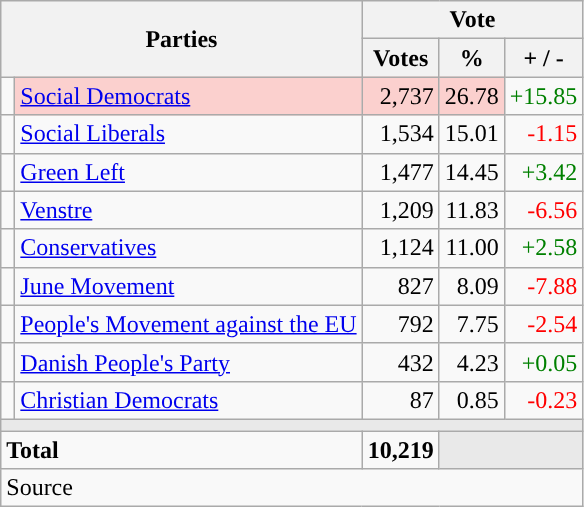<table class="wikitable" style="text-align:right;">
<tr>
<th style="text-align:centre;" rowspan="2" colspan="2" width="225">Parties</th>
<th colspan="3">Vote</th>
</tr>
<tr>
<th width="15">Votes</th>
<th width="15">%</th>
<th width="15">+ / -</th>
</tr>
<tr>
<td width="2" style="color:inherit;background:"></td>
<td bgcolor=#fbd0ce   align="left"><a href='#'>Social Democrats</a></td>
<td bgcolor=#fbd0ce>2,737</td>
<td bgcolor=#fbd0ce>26.78</td>
<td style=color:green;>+15.85</td>
</tr>
<tr>
<td width="2" style="color:inherit;background:"></td>
<td align="left"><a href='#'>Social Liberals</a></td>
<td>1,534</td>
<td>15.01</td>
<td style=color:red;>-1.15</td>
</tr>
<tr>
<td width="2" style="color:inherit;background:"></td>
<td align="left"><a href='#'>Green Left</a></td>
<td>1,477</td>
<td>14.45</td>
<td style=color:green;>+3.42</td>
</tr>
<tr>
<td width="2" style="color:inherit;background:"></td>
<td align="left"><a href='#'>Venstre</a></td>
<td>1,209</td>
<td>11.83</td>
<td style=color:red;>-6.56</td>
</tr>
<tr>
<td width="2" style="color:inherit;background:"></td>
<td align="left"><a href='#'>Conservatives</a></td>
<td>1,124</td>
<td>11.00</td>
<td style=color:green;>+2.58</td>
</tr>
<tr>
<td width="2" style="color:inherit;background:"></td>
<td align="left"><a href='#'>June Movement</a></td>
<td>827</td>
<td>8.09</td>
<td style=color:red;>-7.88</td>
</tr>
<tr>
<td width="2" style="color:inherit;background:"></td>
<td align="left"><a href='#'>People's Movement against the EU</a></td>
<td>792</td>
<td>7.75</td>
<td style=color:red;>-2.54</td>
</tr>
<tr>
<td width="2" style="color:inherit;background:"></td>
<td align="left"><a href='#'>Danish People's Party</a></td>
<td>432</td>
<td>4.23</td>
<td style=color:green;>+0.05</td>
</tr>
<tr>
<td width="2" style="color:inherit;background:"></td>
<td align="left"><a href='#'>Christian Democrats</a></td>
<td>87</td>
<td>0.85</td>
<td style=color:red;>-0.23</td>
</tr>
<tr>
<td colspan="7" bgcolor="#E9E9E9"></td>
</tr>
<tr>
<td align="left" colspan="2"><strong>Total</strong></td>
<td><strong>10,219</strong></td>
<td bgcolor="#E9E9E9" colspan="2"></td>
</tr>
<tr>
<td align="left" colspan="6">Source</td>
</tr>
</table>
